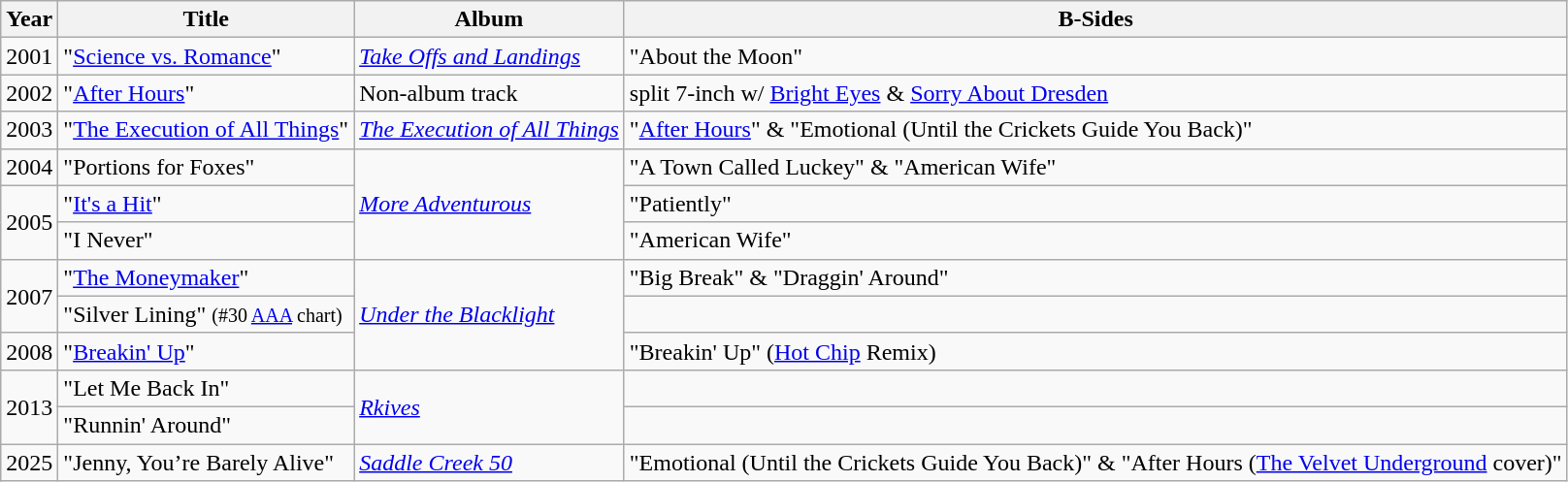<table class="wikitable">
<tr>
<th align="left" valign="top">Year</th>
<th align="left" valign="top">Title</th>
<th align="left" valign="top">Album</th>
<th align="left" valign="top">B-Sides</th>
</tr>
<tr>
<td align="left" rowspan="1">2001</td>
<td align="left" valign="top">"<a href='#'>Science vs. Romance</a>"</td>
<td align="left"><em><a href='#'>Take Offs and Landings</a></em></td>
<td align="left" valign="top">"About the Moon"</td>
</tr>
<tr>
<td align="left" rowspan="1">2002</td>
<td align="left" valign="top">"<a href='#'>After Hours</a>"</td>
<td align="left">Non-album track</td>
<td align="left" valign="top">split 7-inch w/ <a href='#'>Bright Eyes</a> & <a href='#'>Sorry About Dresden</a></td>
</tr>
<tr>
<td align="left" rowspan="1">2003</td>
<td align="left" valign="top">"<a href='#'>The Execution of All Things</a>"</td>
<td align="left"><em><a href='#'>The Execution of All Things</a></em></td>
<td align="left" valign="top">"<a href='#'>After Hours</a>" & "Emotional (Until the Crickets Guide You Back)"</td>
</tr>
<tr>
<td align="left" rowspan="1">2004</td>
<td align="left" valign="top">"Portions for Foxes"</td>
<td align="left" rowspan="3"><em><a href='#'>More Adventurous</a></em></td>
<td align="left" valign="top">"A Town Called Luckey" & "American Wife"</td>
</tr>
<tr>
<td align="left" rowspan="2">2005</td>
<td align="left" valign="top">"<a href='#'>It's a Hit</a>"</td>
<td align="left" valign="top">"Patiently"</td>
</tr>
<tr>
<td align="left" valign="top">"I Never"</td>
<td align="left" valign="top">"American Wife"</td>
</tr>
<tr>
<td align="left" rowspan="2">2007</td>
<td align="left" valign="top">"<a href='#'>The Moneymaker</a>"</td>
<td align="left" rowspan="3"><em><a href='#'>Under the Blacklight</a></em></td>
<td align="left" valign="top">"Big Break" & "Draggin' Around"</td>
</tr>
<tr>
<td align="left" valign="top">"Silver Lining" <small>(#30 <a href='#'>AAA</a> chart)</small></td>
<td align="left" valign="top"></td>
</tr>
<tr>
<td align="left" rowspan="1">2008</td>
<td align="left" valign="top">"<a href='#'>Breakin' Up</a>"</td>
<td align="left" valign="top">"Breakin' Up" (<a href='#'>Hot Chip</a> Remix)</td>
</tr>
<tr>
<td align="left" rowspan="2">2013</td>
<td align="left" valign="top">"Let Me Back In"</td>
<td align="left" rowspan="2"><em><a href='#'>Rkives</a></em></td>
<td align="left" valign="top"></td>
</tr>
<tr>
<td align="left" valign="top">"Runnin' Around"</td>
<td align="left" valign="top"></td>
</tr>
<tr>
<td align="left" rowspan="1">2025</td>
<td align="left" valign="top">"Jenny, You’re Barely Alive"</td>
<td align="left"><em><a href='#'>Saddle Creek 50</a></em></td>
<td align="left" valign="top">"Emotional (Until the Crickets Guide You Back)" & "After Hours (<a href='#'>The Velvet Underground</a> cover)"</td>
</tr>
</table>
